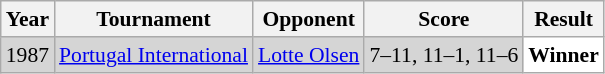<table class="sortable wikitable" style="font-size: 90%;">
<tr>
<th>Year</th>
<th>Tournament</th>
<th>Opponent</th>
<th>Score</th>
<th>Result</th>
</tr>
<tr style="background:#D5D5D5">
<td align="center">1987</td>
<td align="left"><a href='#'>Portugal International</a></td>
<td align="left"> <a href='#'>Lotte Olsen</a></td>
<td align="left">7–11, 11–1, 11–6</td>
<td style="text-align:left; background:white"> <strong>Winner</strong></td>
</tr>
</table>
